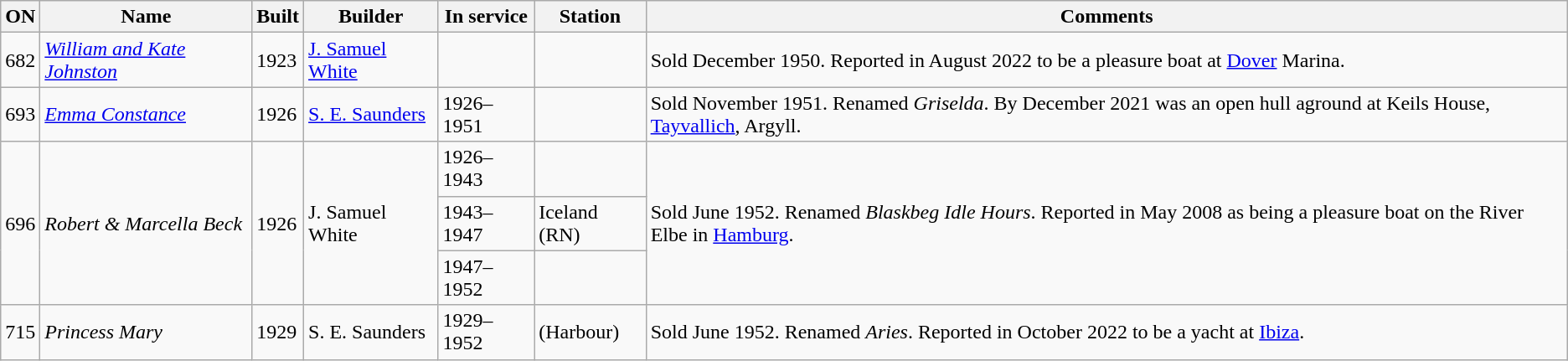<table class="wikitable">
<tr>
<th>ON</th>
<th>Name</th>
<th>Built</th>
<th>Builder</th>
<th>In service</th>
<th>Station</th>
<th>Comments</th>
</tr>
<tr>
<td>682</td>
<td><a href='#'><em>William and Kate Johnston</em></a></td>
<td>1923</td>
<td><a href='#'>J. Samuel White</a></td>
<td></td>
<td></td>
<td>Sold December 1950. Reported in August 2022 to be a pleasure boat at <a href='#'>Dover</a> Marina.</td>
</tr>
<tr>
<td>693</td>
<td><a href='#'><em>Emma Constance</em></a></td>
<td>1926</td>
<td><a href='#'>S. E. Saunders</a></td>
<td>1926–1951</td>
<td></td>
<td>Sold November 1951. Renamed <em>Griselda</em>. By December 2021 was an open hull aground at Keils House, <a href='#'>Tayvallich</a>, Argyll.</td>
</tr>
<tr>
<td rowspan="3">696</td>
<td rowspan="3"><em>Robert & Marcella Beck</em></td>
<td rowspan="3">1926</td>
<td rowspan="3">J. Samuel White</td>
<td>1926–1943</td>
<td></td>
<td rowspan="3">Sold June 1952. Renamed <em>Blaskbeg Idle Hours</em>. Reported in May 2008 as being a pleasure boat on the River Elbe in <a href='#'>Hamburg</a>.</td>
</tr>
<tr>
<td>1943–1947</td>
<td>Iceland (RN)</td>
</tr>
<tr>
<td>1947–1952</td>
<td></td>
</tr>
<tr>
<td>715</td>
<td><em>Princess Mary</em></td>
<td>1929</td>
<td>S. E. Saunders</td>
<td>1929–1952</td>
<td> (Harbour)</td>
<td>Sold June 1952. Renamed <em>Aries</em>. Reported in October 2022 to be a yacht at <a href='#'>Ibiza</a>.</td>
</tr>
</table>
